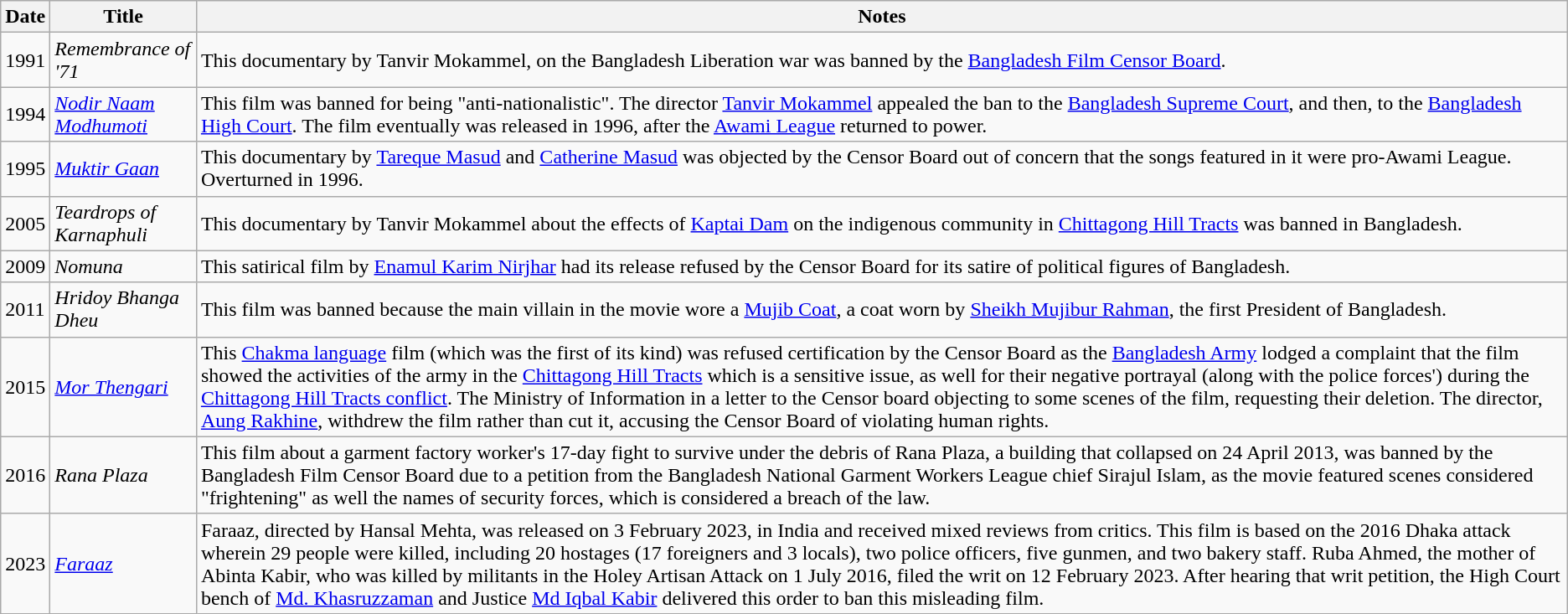<table class="wikitable sortable">
<tr>
<th>Date</th>
<th>Title</th>
<th>Notes</th>
</tr>
<tr>
<td>1991</td>
<td><em>Remembrance of '71</em></td>
<td>This documentary by Tanvir Mokammel, on the Bangladesh Liberation war was banned by the <a href='#'>Bangladesh Film Censor Board</a>.</td>
</tr>
<tr>
<td>1994</td>
<td><em><a href='#'>Nodir Naam Modhumoti</a></em></td>
<td>This film was banned for being "anti-nationalistic". The director <a href='#'>Tanvir Mokammel</a> appealed the ban to the <a href='#'>Bangladesh Supreme Court</a>, and then, to the <a href='#'>Bangladesh High Court</a>. The film eventually was released in 1996, after the <a href='#'>Awami League</a> returned to power.</td>
</tr>
<tr>
<td>1995</td>
<td><em><a href='#'>Muktir Gaan</a></em></td>
<td>This documentary by <a href='#'>Tareque Masud</a> and <a href='#'>Catherine Masud</a> was objected by the Censor Board out of concern that the songs featured in it were pro-Awami League. Overturned in 1996.</td>
</tr>
<tr>
<td>2005</td>
<td><em>Teardrops of Karnaphuli</em></td>
<td>This documentary by Tanvir Mokammel about the effects of <a href='#'>Kaptai Dam</a> on the indigenous community in <a href='#'>Chittagong Hill Tracts</a> was banned in Bangladesh.</td>
</tr>
<tr>
<td>2009</td>
<td><em>Nomuna</em></td>
<td>This satirical film by <a href='#'>Enamul Karim Nirjhar</a> had its release refused by the Censor Board for its satire of political figures of Bangladesh.</td>
</tr>
<tr>
<td>2011</td>
<td><em>Hridoy Bhanga Dheu</em></td>
<td>This film was banned because the main villain in the movie wore a <a href='#'>Mujib Coat</a>, a coat worn by <a href='#'>Sheikh Mujibur Rahman</a>, the first President of Bangladesh.</td>
</tr>
<tr>
<td>2015</td>
<td><em><a href='#'>Mor Thengari</a></em></td>
<td>This <a href='#'>Chakma language</a> film (which was the first of its kind) was refused certification by the Censor Board as the <a href='#'>Bangladesh Army</a> lodged a complaint that the film showed the activities of the army in the <a href='#'>Chittagong Hill Tracts</a> which is a sensitive issue, as well for their negative portrayal (along with the police forces') during the <a href='#'>Chittagong Hill Tracts conflict</a>. The Ministry of Information in a letter to the Censor board objecting to some scenes of the film, requesting their deletion. The director, <a href='#'>Aung Rakhine</a>, withdrew the film rather than cut it, accusing the Censor Board of violating human rights.</td>
</tr>
<tr>
<td>2016</td>
<td><em>Rana Plaza</em></td>
<td>This film about a garment factory worker's 17-day fight to survive under the debris of Rana Plaza, a building that collapsed on 24 April 2013, was banned by the Bangladesh Film Censor Board due to a petition from the Bangladesh National Garment Workers League chief Sirajul Islam, as the movie featured scenes considered "frightening" as well the names of security forces, which is considered a breach of the law.</td>
</tr>
<tr>
<td>2023</td>
<td><em><a href='#'>Faraaz</a></em></td>
<td>Faraaz, directed by Hansal Mehta, was released on 3 February 2023, in India and received mixed reviews from critics. This film is based on the 2016 Dhaka attack wherein 29 people were killed, including 20 hostages (17 foreigners and 3 locals), two police officers, five gunmen, and two bakery staff. Ruba Ahmed, the mother of Abinta Kabir, who was killed by militants in the Holey Artisan Attack on 1 July 2016, filed the writ on 12 February 2023. After hearing that writ petition, the High Court bench of <a href='#'>Md. Khasruzzaman</a> and Justice <a href='#'>Md Iqbal Kabir</a> delivered this order to ban this misleading film.</td>
</tr>
</table>
